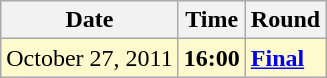<table class="wikitable">
<tr>
<th>Date</th>
<th>Time</th>
<th>Round</th>
</tr>
<tr style=background:lemonchiffon>
<td>October 27, 2011</td>
<td><strong>16:00</strong></td>
<td><strong><a href='#'>Final</a></strong></td>
</tr>
</table>
